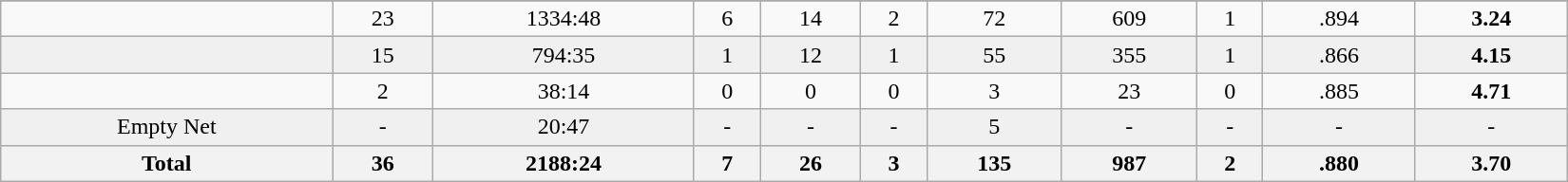<table class="wikitable sortable" width ="1100">
<tr align="center">
</tr>
<tr align="center" bgcolor="">
<td></td>
<td>23</td>
<td>1334:48</td>
<td>6</td>
<td>14</td>
<td>2</td>
<td>72</td>
<td>609</td>
<td>1</td>
<td>.894</td>
<td><strong>3.24</strong></td>
</tr>
<tr align="center" bgcolor="f0f0f0">
<td></td>
<td>15</td>
<td>794:35</td>
<td>1</td>
<td>12</td>
<td>1</td>
<td>55</td>
<td>355</td>
<td>1</td>
<td>.866</td>
<td><strong>4.15</strong></td>
</tr>
<tr align="center" bgcolor="">
<td></td>
<td>2</td>
<td>38:14</td>
<td>0</td>
<td>0</td>
<td>0</td>
<td>3</td>
<td>23</td>
<td>0</td>
<td>.885</td>
<td><strong>4.71</strong></td>
</tr>
<tr align="center" bgcolor="f0f0f0">
<td>Empty Net</td>
<td>-</td>
<td>20:47</td>
<td>-</td>
<td>-</td>
<td>-</td>
<td>5</td>
<td>-</td>
<td>-</td>
<td>-</td>
<td>-</td>
</tr>
<tr>
<th>Total</th>
<th>36</th>
<th>2188:24</th>
<th>7</th>
<th>26</th>
<th>3</th>
<th>135</th>
<th>987</th>
<th>2</th>
<th>.880</th>
<th>3.70</th>
</tr>
</table>
